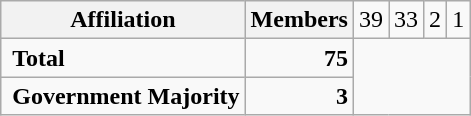<table class="wikitable">
<tr>
<th colspan="2">Affiliation</th>
<th>Members<br></th>
<td align="right">39<br></td>
<td align="right">33<br></td>
<td align="right">2<br></td>
<td align="right">1</td>
</tr>
<tr>
<td colspan="2" rowspan="1"> <strong>Total</strong><br></td>
<td align="right"><strong>75</strong></td>
</tr>
<tr>
<td colspan="2" rowspan="1"> <strong>Government Majority</strong><br></td>
<td align="right"><strong>3</strong></td>
</tr>
</table>
